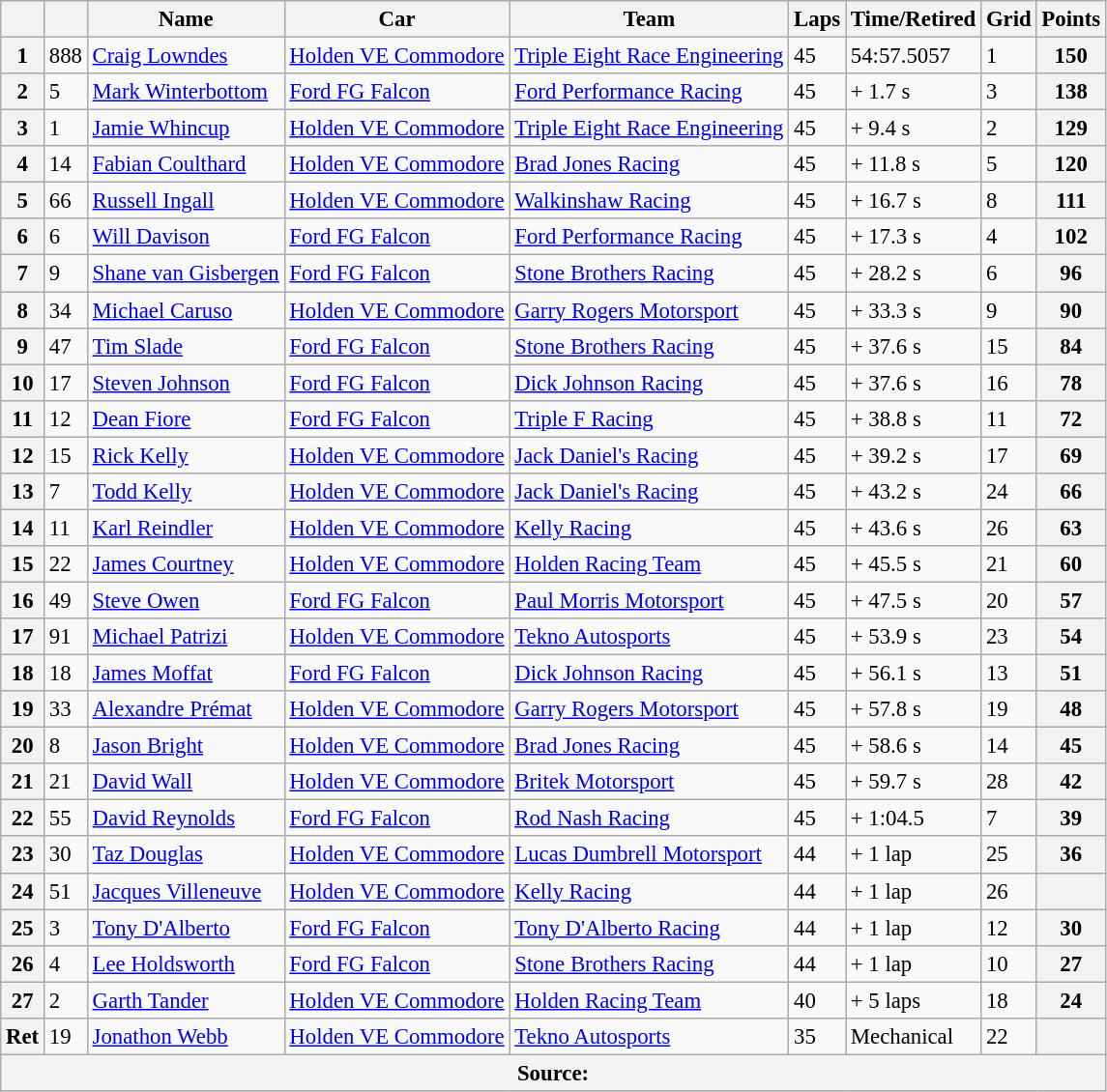<table class="wikitable" style="font-size: 95%;">
<tr>
<th></th>
<th></th>
<th>Name</th>
<th>Car</th>
<th>Team</th>
<th>Laps</th>
<th>Time/Retired</th>
<th>Grid</th>
<th>Points</th>
</tr>
<tr>
<th>1</th>
<td>888</td>
<td> <a href='#'>Craig Lowndes</a></td>
<td><a href='#'>Holden VE Commodore</a></td>
<td><a href='#'>Triple Eight Race Engineering</a></td>
<td>45</td>
<td>54:57.5057</td>
<td>1</td>
<th>150</th>
</tr>
<tr>
<th>2</th>
<td>5</td>
<td> <a href='#'>Mark Winterbottom</a></td>
<td><a href='#'>Ford FG Falcon</a></td>
<td><a href='#'>Ford Performance Racing</a></td>
<td>45</td>
<td>+ 1.7 s</td>
<td>3</td>
<th>138</th>
</tr>
<tr>
<th>3</th>
<td>1</td>
<td> <a href='#'>Jamie Whincup</a></td>
<td><a href='#'>Holden VE Commodore</a></td>
<td><a href='#'>Triple Eight Race Engineering</a></td>
<td>45</td>
<td>+ 9.4 s</td>
<td>2</td>
<th>129</th>
</tr>
<tr>
<th>4</th>
<td>14</td>
<td> <a href='#'>Fabian Coulthard</a></td>
<td><a href='#'>Holden VE Commodore</a></td>
<td><a href='#'>Brad Jones Racing</a></td>
<td>45</td>
<td>+ 11.8 s</td>
<td>5</td>
<th>120</th>
</tr>
<tr>
<th>5</th>
<td>66</td>
<td> <a href='#'>Russell Ingall</a></td>
<td><a href='#'>Holden VE Commodore</a></td>
<td><a href='#'>Walkinshaw Racing</a></td>
<td>45</td>
<td>+ 16.7 s</td>
<td>8</td>
<th>111</th>
</tr>
<tr>
<th>6</th>
<td>6</td>
<td> <a href='#'>Will Davison</a></td>
<td><a href='#'>Ford FG Falcon</a></td>
<td><a href='#'>Ford Performance Racing</a></td>
<td>45</td>
<td>+ 17.3 s</td>
<td>4</td>
<th>102</th>
</tr>
<tr>
<th>7</th>
<td>9</td>
<td> <a href='#'>Shane van Gisbergen</a></td>
<td><a href='#'>Ford FG Falcon</a></td>
<td><a href='#'>Stone Brothers Racing</a></td>
<td>45</td>
<td>+ 28.2 s</td>
<td>6</td>
<th>96</th>
</tr>
<tr>
<th>8</th>
<td>34</td>
<td> <a href='#'>Michael Caruso</a></td>
<td><a href='#'>Holden VE Commodore</a></td>
<td><a href='#'>Garry Rogers Motorsport</a></td>
<td>45</td>
<td>+ 33.3 s</td>
<td>9</td>
<th>90</th>
</tr>
<tr>
<th>9</th>
<td>47</td>
<td> <a href='#'>Tim Slade</a></td>
<td><a href='#'>Ford FG Falcon</a></td>
<td><a href='#'>Stone Brothers Racing</a></td>
<td>45</td>
<td>+ 37.6 s</td>
<td>15</td>
<th>84</th>
</tr>
<tr>
<th>10</th>
<td>17</td>
<td> <a href='#'>Steven Johnson</a></td>
<td><a href='#'>Ford FG Falcon</a></td>
<td><a href='#'>Dick Johnson Racing</a></td>
<td>45</td>
<td>+ 37.6 s</td>
<td>16</td>
<th>78</th>
</tr>
<tr>
<th>11</th>
<td>12</td>
<td> <a href='#'>Dean Fiore</a></td>
<td><a href='#'>Ford FG Falcon</a></td>
<td><a href='#'>Triple F Racing</a></td>
<td>45</td>
<td>+ 38.8 s</td>
<td>11</td>
<th>72</th>
</tr>
<tr>
<th>12</th>
<td>15</td>
<td> <a href='#'>Rick Kelly</a></td>
<td><a href='#'>Holden VE Commodore</a></td>
<td><a href='#'>Jack Daniel's Racing</a></td>
<td>45</td>
<td>+ 39.2 s</td>
<td>17</td>
<th>69</th>
</tr>
<tr>
<th>13</th>
<td>7</td>
<td> <a href='#'>Todd Kelly</a></td>
<td><a href='#'>Holden VE Commodore</a></td>
<td><a href='#'>Jack Daniel's Racing</a></td>
<td>45</td>
<td>+ 43.2 s</td>
<td>24</td>
<th>66</th>
</tr>
<tr>
<th>14</th>
<td>11</td>
<td> <a href='#'>Karl Reindler</a></td>
<td><a href='#'>Holden VE Commodore</a></td>
<td><a href='#'>Kelly Racing</a></td>
<td>45</td>
<td>+ 43.6 s</td>
<td>26</td>
<th>63</th>
</tr>
<tr>
<th>15</th>
<td>22</td>
<td> <a href='#'>James Courtney</a></td>
<td><a href='#'>Holden VE Commodore</a></td>
<td><a href='#'>Holden Racing Team</a></td>
<td>45</td>
<td>+ 45.5 s</td>
<td>21</td>
<th>60</th>
</tr>
<tr>
<th>16</th>
<td>49</td>
<td> <a href='#'>Steve Owen</a></td>
<td><a href='#'>Ford FG Falcon</a></td>
<td><a href='#'>Paul Morris Motorsport</a></td>
<td>45</td>
<td>+ 47.5 s</td>
<td>20</td>
<th>57</th>
</tr>
<tr>
<th>17</th>
<td>91</td>
<td> <a href='#'>Michael Patrizi</a></td>
<td><a href='#'>Holden VE Commodore</a></td>
<td><a href='#'>Tekno Autosports</a></td>
<td>45</td>
<td>+ 53.9 s</td>
<td>23</td>
<th>54</th>
</tr>
<tr>
<th>18</th>
<td>18</td>
<td> <a href='#'>James Moffat</a></td>
<td><a href='#'>Ford FG Falcon</a></td>
<td><a href='#'>Dick Johnson Racing</a></td>
<td>45</td>
<td>+ 56.1 s</td>
<td>13</td>
<th>51</th>
</tr>
<tr>
<th>19</th>
<td>33</td>
<td> <a href='#'>Alexandre Prémat</a></td>
<td><a href='#'>Holden VE Commodore</a></td>
<td><a href='#'>Garry Rogers Motorsport</a></td>
<td>45</td>
<td>+ 57.8 s</td>
<td>19</td>
<th>48</th>
</tr>
<tr>
<th>20</th>
<td>8</td>
<td> <a href='#'>Jason Bright</a></td>
<td><a href='#'>Holden VE Commodore</a></td>
<td><a href='#'>Brad Jones Racing</a></td>
<td>45</td>
<td>+ 58.6 s</td>
<td>14</td>
<th>45</th>
</tr>
<tr>
<th>21</th>
<td>21</td>
<td> <a href='#'>David Wall</a></td>
<td><a href='#'>Holden VE Commodore</a></td>
<td><a href='#'>Britek Motorsport</a></td>
<td>45</td>
<td>+ 59.7 s</td>
<td>28</td>
<th>42</th>
</tr>
<tr>
<th>22</th>
<td>55</td>
<td> <a href='#'>David Reynolds</a></td>
<td><a href='#'>Ford FG Falcon</a></td>
<td><a href='#'>Rod Nash Racing</a></td>
<td>45</td>
<td>+ 1:04.5</td>
<td>7</td>
<th>39</th>
</tr>
<tr>
<th>23</th>
<td>30</td>
<td> <a href='#'>Taz Douglas</a></td>
<td><a href='#'>Holden VE Commodore</a></td>
<td><a href='#'>Lucas Dumbrell Motorsport</a></td>
<td>44</td>
<td>+ 1 lap</td>
<td>25</td>
<th>36</th>
</tr>
<tr>
<th>24</th>
<td>51</td>
<td> <a href='#'>Jacques Villeneuve</a></td>
<td><a href='#'>Holden VE Commodore</a></td>
<td><a href='#'>Kelly Racing</a></td>
<td>44</td>
<td>+ 1 lap</td>
<td>26</td>
<th></th>
</tr>
<tr>
<th>25</th>
<td>3</td>
<td> <a href='#'>Tony D'Alberto</a></td>
<td><a href='#'>Ford FG Falcon</a></td>
<td><a href='#'>Tony D'Alberto Racing</a></td>
<td>44</td>
<td>+ 1 lap</td>
<td>12</td>
<th>30</th>
</tr>
<tr>
<th>26</th>
<td>4</td>
<td> <a href='#'>Lee Holdsworth</a></td>
<td><a href='#'>Ford FG Falcon</a></td>
<td><a href='#'>Stone Brothers Racing</a></td>
<td>44</td>
<td>+ 1 lap</td>
<td>10</td>
<th>27</th>
</tr>
<tr>
<th>27</th>
<td>2</td>
<td> <a href='#'>Garth Tander</a></td>
<td><a href='#'>Holden VE Commodore</a></td>
<td><a href='#'>Holden Racing Team</a></td>
<td>40</td>
<td>+ 5 laps</td>
<td>18</td>
<th>24</th>
</tr>
<tr>
<th>Ret</th>
<td>19</td>
<td> <a href='#'>Jonathon Webb</a></td>
<td><a href='#'>Holden VE Commodore</a></td>
<td><a href='#'>Tekno Autosports</a></td>
<td>35</td>
<td>Mechanical</td>
<td>22</td>
<th></th>
</tr>
<tr>
<th colspan=9>Source:</th>
</tr>
</table>
